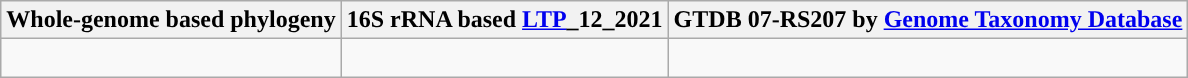<table class="wikitable">
<tr>
<th colspan=1>Whole-genome based phylogeny</th>
<th colspan=1>16S rRNA based <a href='#'>LTP</a>_12_2021</th>
<th colspan=1>GTDB 07-RS207 by <a href='#'>Genome Taxonomy Database</a></th>
</tr>
<tr>
<td style="vertical-align:top"><br></td>
<td><br></td>
<td><br></td>
</tr>
</table>
